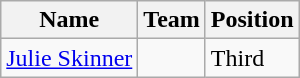<table class="wikitable">
<tr>
<th><strong>Name</strong></th>
<th><strong>Team</strong></th>
<th><strong>Position</strong></th>
</tr>
<tr>
<td><a href='#'>Julie Skinner</a></td>
<td></td>
<td>Third</td>
</tr>
</table>
